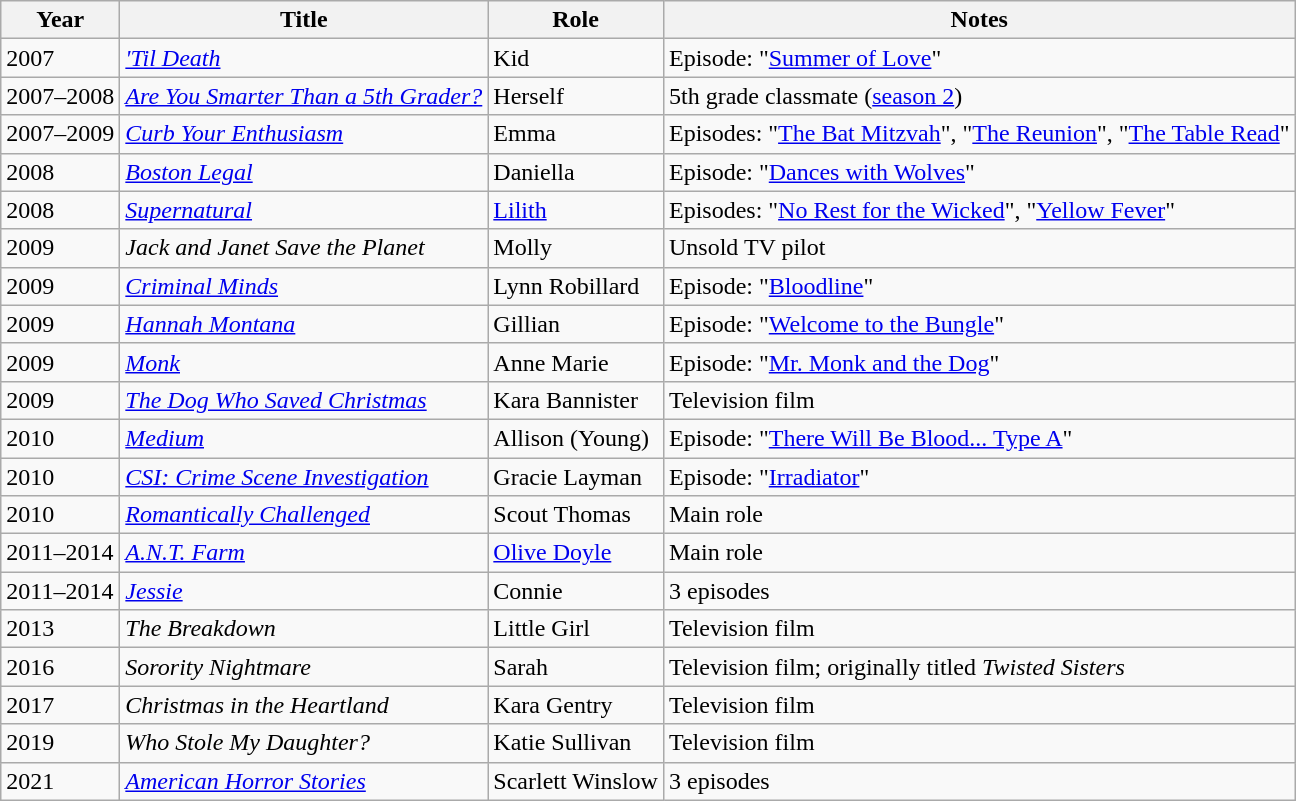<table class="wikitable sortable">
<tr>
<th>Year</th>
<th>Title</th>
<th>Role</th>
<th class="unsortable">Notes</th>
</tr>
<tr>
<td>2007</td>
<td><em><a href='#'>'Til Death</a></em></td>
<td>Kid</td>
<td>Episode: "<a href='#'>Summer of Love</a>"</td>
</tr>
<tr>
<td>2007–2008</td>
<td style="white-space:nowrap;"><em><a href='#'>Are You Smarter Than a 5th Grader?</a></em></td>
<td>Herself</td>
<td>5th grade classmate (<a href='#'>season 2</a>)</td>
</tr>
<tr>
<td>2007–2009</td>
<td><em><a href='#'>Curb Your Enthusiasm</a></em></td>
<td>Emma</td>
<td>Episodes: "<a href='#'>The Bat Mitzvah</a>", "<a href='#'>The Reunion</a>", "<a href='#'>The Table Read</a>"</td>
</tr>
<tr>
<td>2008</td>
<td><em><a href='#'>Boston Legal</a></em></td>
<td>Daniella</td>
<td>Episode: "<a href='#'>Dances with Wolves</a>"</td>
</tr>
<tr>
<td>2008</td>
<td><em><a href='#'>Supernatural</a></em></td>
<td><a href='#'>Lilith</a></td>
<td>Episodes: "<a href='#'>No Rest for the Wicked</a>", "<a href='#'>Yellow Fever</a>"</td>
</tr>
<tr>
<td>2009</td>
<td><em>Jack and Janet Save the Planet</em></td>
<td>Molly</td>
<td>Unsold TV pilot</td>
</tr>
<tr>
<td>2009</td>
<td><em><a href='#'>Criminal Minds</a></em></td>
<td>Lynn Robillard</td>
<td>Episode: "<a href='#'>Bloodline</a>"</td>
</tr>
<tr>
<td>2009</td>
<td><em><a href='#'>Hannah Montana</a></em></td>
<td>Gillian</td>
<td>Episode: "<a href='#'>Welcome to the Bungle</a>"</td>
</tr>
<tr>
<td>2009</td>
<td><em><a href='#'>Monk</a></em></td>
<td>Anne Marie</td>
<td>Episode: "<a href='#'>Mr. Monk and the Dog</a>"</td>
</tr>
<tr>
<td>2009</td>
<td><em><a href='#'>The Dog Who Saved Christmas</a></em></td>
<td>Kara Bannister</td>
<td>Television film</td>
</tr>
<tr>
<td>2010</td>
<td><em><a href='#'>Medium</a></em></td>
<td>Allison (Young)</td>
<td>Episode: "<a href='#'>There Will Be Blood... Type A</a>"</td>
</tr>
<tr>
<td>2010</td>
<td><em><a href='#'>CSI: Crime Scene Investigation</a></em></td>
<td>Gracie Layman</td>
<td>Episode: "<a href='#'>Irradiator</a>"</td>
</tr>
<tr>
<td>2010</td>
<td><em><a href='#'>Romantically Challenged</a></em></td>
<td>Scout Thomas</td>
<td>Main role</td>
</tr>
<tr>
<td>2011–2014</td>
<td><em><a href='#'>A.N.T. Farm</a></em></td>
<td><a href='#'>Olive Doyle</a></td>
<td>Main role</td>
</tr>
<tr>
<td>2011–2014</td>
<td><em><a href='#'>Jessie</a></em></td>
<td>Connie</td>
<td>3 episodes</td>
</tr>
<tr>
<td>2013</td>
<td><em>The Breakdown</em></td>
<td>Little Girl</td>
<td>Television film</td>
</tr>
<tr>
<td>2016</td>
<td><em>Sorority Nightmare</em></td>
<td>Sarah</td>
<td>Television film; originally titled <em>Twisted Sisters</em></td>
</tr>
<tr>
<td>2017</td>
<td><em>Christmas in the Heartland</em></td>
<td>Kara Gentry</td>
<td>Television film</td>
</tr>
<tr>
<td>2019</td>
<td><em>Who Stole My Daughter?</em></td>
<td>Katie Sullivan</td>
<td>Television film</td>
</tr>
<tr>
<td>2021</td>
<td><em><a href='#'>American Horror Stories</a></em></td>
<td>Scarlett Winslow</td>
<td>3 episodes</td>
</tr>
</table>
